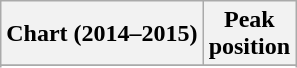<table class="wikitable sortable">
<tr>
<th>Chart (2014–2015)</th>
<th>Peak<br>position</th>
</tr>
<tr>
</tr>
<tr>
</tr>
<tr>
</tr>
<tr>
</tr>
</table>
